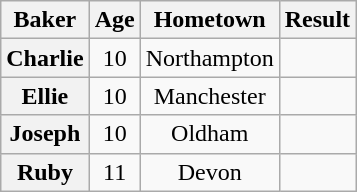<table class="wikitable sortable" style="display:inline-table; text-align:center">
<tr>
<th scope="col">Baker</th>
<th scope="col">Age</th>
<th scope="col">Hometown</th>
<th scope="col">Result</th>
</tr>
<tr>
<th scope="row">Charlie</th>
<td>10</td>
<td>Northampton</td>
<td></td>
</tr>
<tr>
<th scope="row">Ellie</th>
<td>10</td>
<td>Manchester</td>
<td></td>
</tr>
<tr>
<th scope="row">Joseph</th>
<td>10</td>
<td>Oldham</td>
<td></td>
</tr>
<tr>
<th scope="row">Ruby</th>
<td>11</td>
<td>Devon</td>
<td></td>
</tr>
</table>
